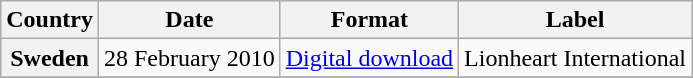<table class="wikitable plainrowheaders">
<tr>
<th scope="col">Country</th>
<th scope="col">Date</th>
<th scope="col">Format</th>
<th scope="col">Label</th>
</tr>
<tr>
<th scope="row">Sweden</th>
<td>28 February 2010</td>
<td><a href='#'>Digital download</a></td>
<td>Lionheart International</td>
</tr>
<tr>
</tr>
</table>
